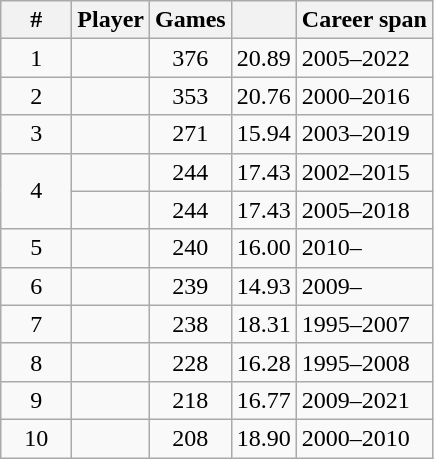<table class="wikitable sortable" style=text-align:center>
<tr>
<th class=unsortable style=width:2.5em>#</th>
<th>Player</th>
<th>Games</th>
<th></th>
<th>Career span</th>
</tr>
<tr>
<td>1</td>
<td align=left></td>
<td>376</td>
<td>20.89</td>
<td align=left>2005–2022</td>
</tr>
<tr>
<td>2</td>
<td align=left></td>
<td>353</td>
<td>20.76</td>
<td align=left>2000–2016</td>
</tr>
<tr>
<td>3</td>
<td align=left></td>
<td>271</td>
<td>15.94</td>
<td align=left>2003–2019</td>
</tr>
<tr>
<td rowspan=2>4</td>
<td align=left></td>
<td>244</td>
<td>17.43</td>
<td align=left>2002–2015</td>
</tr>
<tr>
<td align=left></td>
<td>244</td>
<td>17.43</td>
<td align=left>2005–2018</td>
</tr>
<tr>
<td>5</td>
<td align=left></td>
<td>240</td>
<td>16.00</td>
<td align=left>2010–</td>
</tr>
<tr>
<td>6</td>
<td align=left></td>
<td>239</td>
<td>14.93</td>
<td align=left>2009–</td>
</tr>
<tr>
<td>7</td>
<td align=left></td>
<td>238</td>
<td>18.31</td>
<td align=left>1995–2007</td>
</tr>
<tr>
<td>8</td>
<td align=left></td>
<td>228</td>
<td>16.28</td>
<td align=left>1995–2008</td>
</tr>
<tr>
<td>9</td>
<td align=left></td>
<td>218</td>
<td>16.77</td>
<td align=left>2009–2021</td>
</tr>
<tr>
<td>10</td>
<td align=left></td>
<td>208</td>
<td>18.90</td>
<td align=left>2000–2010</td>
</tr>
</table>
